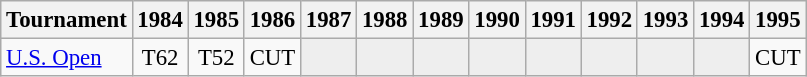<table class="wikitable" style="font-size:95%;text-align:center;">
<tr>
<th>Tournament</th>
<th>1984</th>
<th>1985</th>
<th>1986</th>
<th>1987</th>
<th>1988</th>
<th>1989</th>
<th>1990</th>
<th>1991</th>
<th>1992</th>
<th>1993</th>
<th>1994</th>
<th>1995</th>
</tr>
<tr>
<td align="left"><a href='#'>U.S. Open</a></td>
<td>T62</td>
<td>T52</td>
<td>CUT</td>
<td style="background:#eeeeee;"></td>
<td style="background:#eeeeee;"></td>
<td style="background:#eeeeee;"></td>
<td style="background:#eeeeee;"></td>
<td style="background:#eeeeee;"></td>
<td style="background:#eeeeee;"></td>
<td style="background:#eeeeee;"></td>
<td style="background:#eeeeee;"></td>
<td>CUT</td>
</tr>
</table>
